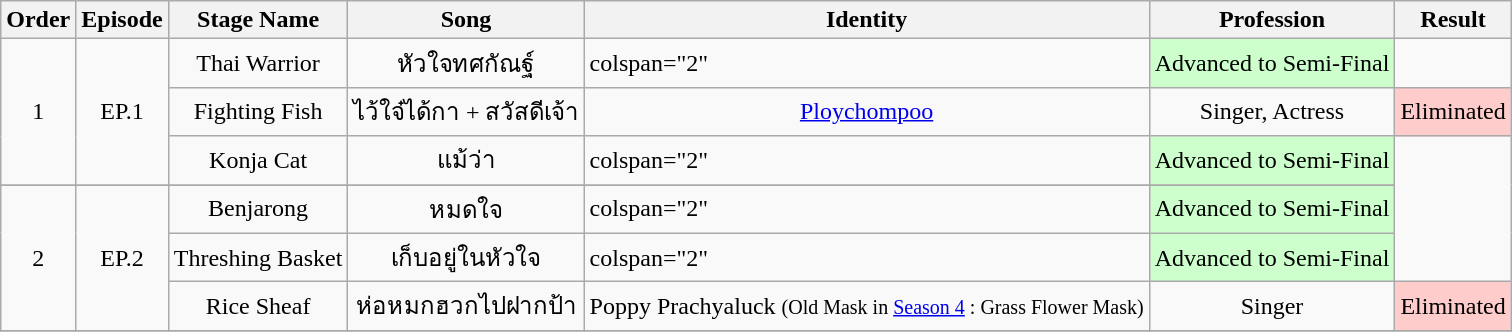<table class="wikitable">
<tr>
<th>Order</th>
<th>Episode</th>
<th>Stage Name</th>
<th>Song</th>
<th>Identity</th>
<th>Profession</th>
<th>Result</th>
</tr>
<tr>
<td rowspan="3" style="text-align:center;">1</td>
<td rowspan="3" align="center">EP.1</td>
<td style="text-align:center;">Thai Warrior</td>
<td style="text-align:center;">หัวใจทศกัณฐ์</td>
<td>colspan="2"  </td>
<td style="text-align:center; background:#ccffcc;">Advanced to Semi-Final</td>
</tr>
<tr>
<td style="text-align:center;">Fighting Fish</td>
<td style="text-align:center;">ไว้ใจ๋ได้กา + สวัสดีเจ้า</td>
<td style="text-align:center;"><a href='#'>Ploychompoo</a></td>
<td style="text-align:center;">Singer, Actress</td>
<td style="text-align:center; background:#ffcccc;">Eliminated</td>
</tr>
<tr>
<td style="text-align:center;">Konja Cat</td>
<td style="text-align:center;">แม้ว่า</td>
<td>colspan="2"  </td>
<td style="text-align:center; background:#ccffcc;">Advanced to Semi-Final</td>
</tr>
<tr>
</tr>
<tr>
<td rowspan="3" style="text-align:center;">2</td>
<td rowspan="3" align="center">EP.2</td>
<td style="text-align:center;">Benjarong</td>
<td style="text-align:center;">หมดใจ</td>
<td>colspan="2"  </td>
<td style="text-align:center; background:#ccffcc;">Advanced to Semi-Final</td>
</tr>
<tr>
<td style="text-align:center;">Threshing Basket</td>
<td style="text-align:center;">เก็บอยู่ในหัวใจ</td>
<td>colspan="2"  </td>
<td style="text-align:center; background:#ccffcc;">Advanced to Semi-Final</td>
</tr>
<tr>
<td style="text-align:center;">Rice Sheaf</td>
<td style="text-align:center;">ห่อหมกฮวกไปฝากป้า</td>
<td style="text-align:center;">Poppy Prachyaluck <small>(Old Mask in <a href='#'>Season 4</a> : Grass Flower Mask)</small></td>
<td style="text-align:center;">Singer</td>
<td style="text-align:center; background:#ffcccc;">Eliminated</td>
</tr>
<tr>
</tr>
</table>
